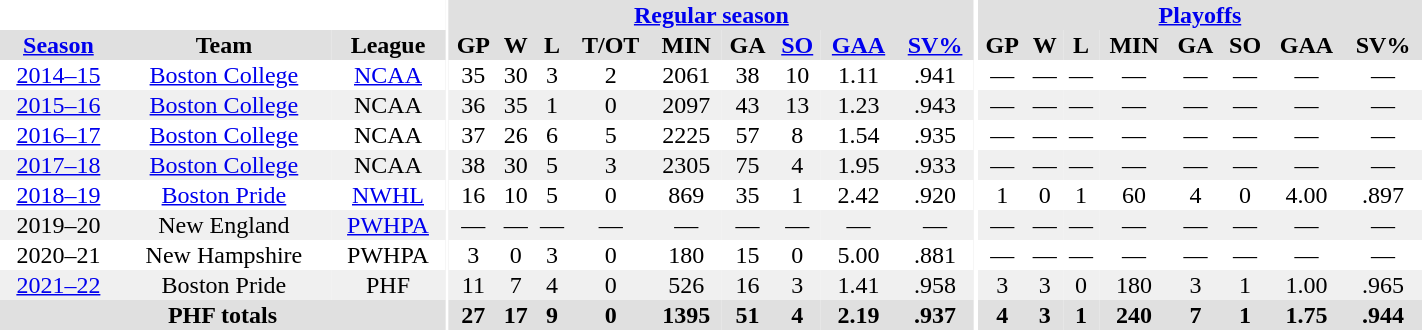<table border="0" cellpadding="1" cellspacing="0" style="text-align:center; width:75%">
<tr bgcolor="#e0e0e0">
<th colspan="3" bgcolor="#ffffff"></th>
<th rowspan="99" bgcolor="#ffffff"></th>
<th colspan="9" bgcolor="#e0e0e0"><a href='#'>Regular season</a></th>
<th rowspan="99" bgcolor="#ffffff"></th>
<th colspan="8" bgcolor="#e0e0e0"><a href='#'>Playoffs</a></th>
</tr>
<tr bgcolor="#e0e0e0">
<th><a href='#'>Season</a></th>
<th>Team</th>
<th>League</th>
<th>GP</th>
<th>W</th>
<th>L</th>
<th>T/OT</th>
<th>MIN</th>
<th>GA</th>
<th><a href='#'>SO</a></th>
<th><a href='#'>GAA</a></th>
<th><a href='#'>SV%</a></th>
<th>GP</th>
<th>W</th>
<th>L</th>
<th>MIN</th>
<th>GA</th>
<th>SO</th>
<th>GAA</th>
<th>SV%</th>
</tr>
<tr>
<td><a href='#'>2014–15</a></td>
<td><a href='#'>Boston College</a></td>
<td><a href='#'>NCAA</a></td>
<td>35</td>
<td>30</td>
<td>3</td>
<td>2</td>
<td>2061</td>
<td>38</td>
<td>10</td>
<td>1.11</td>
<td>.941</td>
<td>—</td>
<td>—</td>
<td>—</td>
<td>—</td>
<td>—</td>
<td>—</td>
<td>—</td>
<td>—</td>
</tr>
<tr bgcolor="#f0f0f0">
<td><a href='#'>2015–16</a></td>
<td><a href='#'>Boston College</a></td>
<td>NCAA</td>
<td>36</td>
<td>35</td>
<td>1</td>
<td>0</td>
<td>2097</td>
<td>43</td>
<td>13</td>
<td>1.23</td>
<td>.943</td>
<td>—</td>
<td>—</td>
<td>—</td>
<td>—</td>
<td>—</td>
<td>—</td>
<td>—</td>
<td>—</td>
</tr>
<tr>
<td><a href='#'>2016–17</a></td>
<td><a href='#'>Boston College</a></td>
<td>NCAA</td>
<td>37</td>
<td>26</td>
<td>6</td>
<td>5</td>
<td>2225</td>
<td>57</td>
<td>8</td>
<td>1.54</td>
<td>.935</td>
<td>—</td>
<td>—</td>
<td>—</td>
<td>—</td>
<td>—</td>
<td>—</td>
<td>—</td>
<td>—</td>
</tr>
<tr bgcolor="#f0f0f0">
<td><a href='#'>2017–18</a></td>
<td><a href='#'>Boston College</a></td>
<td>NCAA</td>
<td>38</td>
<td>30</td>
<td>5</td>
<td>3</td>
<td>2305</td>
<td>75</td>
<td>4</td>
<td>1.95</td>
<td>.933</td>
<td>—</td>
<td>—</td>
<td>—</td>
<td>—</td>
<td>—</td>
<td>—</td>
<td>—</td>
<td>—</td>
</tr>
<tr>
<td><a href='#'>2018–19</a></td>
<td><a href='#'>Boston Pride</a></td>
<td><a href='#'>NWHL</a></td>
<td>16</td>
<td>10</td>
<td>5</td>
<td>0</td>
<td>869</td>
<td>35</td>
<td>1</td>
<td>2.42</td>
<td>.920</td>
<td>1</td>
<td>0</td>
<td>1</td>
<td>60</td>
<td>4</td>
<td>0</td>
<td>4.00</td>
<td>.897</td>
</tr>
<tr bgcolor="#f0f0f0">
<td>2019–20</td>
<td>New England</td>
<td><a href='#'>PWHPA</a></td>
<td>—</td>
<td>—</td>
<td>—</td>
<td>—</td>
<td>—</td>
<td>—</td>
<td>—</td>
<td>—</td>
<td>—</td>
<td>—</td>
<td>—</td>
<td>—</td>
<td>—</td>
<td>—</td>
<td>—</td>
<td>—</td>
<td>—</td>
</tr>
<tr>
<td>2020–21</td>
<td>New Hampshire</td>
<td>PWHPA</td>
<td>3</td>
<td>0</td>
<td>3</td>
<td>0</td>
<td>180</td>
<td>15</td>
<td>0</td>
<td>5.00</td>
<td>.881</td>
<td>—</td>
<td>—</td>
<td>—</td>
<td>—</td>
<td>—</td>
<td>—</td>
<td>—</td>
<td>—</td>
</tr>
<tr bgcolor="#f0f0f0">
<td><a href='#'>2021–22</a></td>
<td>Boston Pride</td>
<td>PHF</td>
<td>11</td>
<td>7</td>
<td>4</td>
<td>0</td>
<td>526</td>
<td>16</td>
<td>3</td>
<td>1.41</td>
<td>.958</td>
<td>3</td>
<td>3</td>
<td>0</td>
<td>180</td>
<td>3</td>
<td>1</td>
<td>1.00</td>
<td>.965</td>
</tr>
<tr bgcolor="#e0e0e0">
<th colspan="3">PHF totals</th>
<th>27</th>
<th>17</th>
<th>9</th>
<th>0</th>
<th>1395</th>
<th>51</th>
<th>4</th>
<th>2.19</th>
<th>.937</th>
<th>4</th>
<th>3</th>
<th>1</th>
<th>240</th>
<th>7</th>
<th>1</th>
<th>1.75</th>
<th>.944</th>
</tr>
</table>
